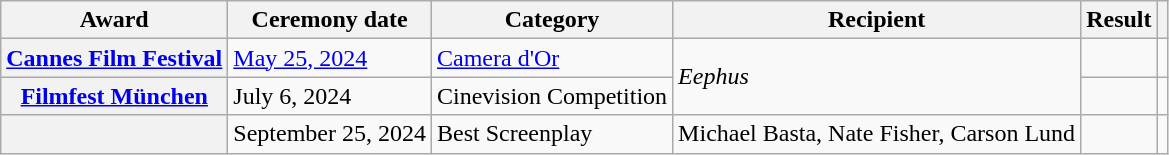<table class="wikitable sortable plainrowheaders">
<tr>
<th scope="col">Award</th>
<th scope="col">Ceremony date</th>
<th scope="col">Category</th>
<th scope="col">Recipient</th>
<th scope="col">Result</th>
<th scope="col" class="unsortable"></th>
</tr>
<tr>
<th scope="row"><a href='#'>Cannes Film Festival</a></th>
<td><a href='#'>May 25, 2024</a></td>
<td><a href='#'>Camera d'Or</a></td>
<td rowspan="2"><em>Eephus</em></td>
<td></td>
<td align="center"></td>
</tr>
<tr>
<th scope="row"><a href='#'>Filmfest München</a></th>
<td>July 6, 2024</td>
<td>Cinevision Competition</td>
<td></td>
<td align="center"></td>
</tr>
<tr>
<th scope="row"></th>
<td>September 25, 2024</td>
<td>Best Screenplay</td>
<td>Michael Basta, Nate Fisher, Carson Lund</td>
<td></td>
<td align="center"></td>
</tr>
</table>
